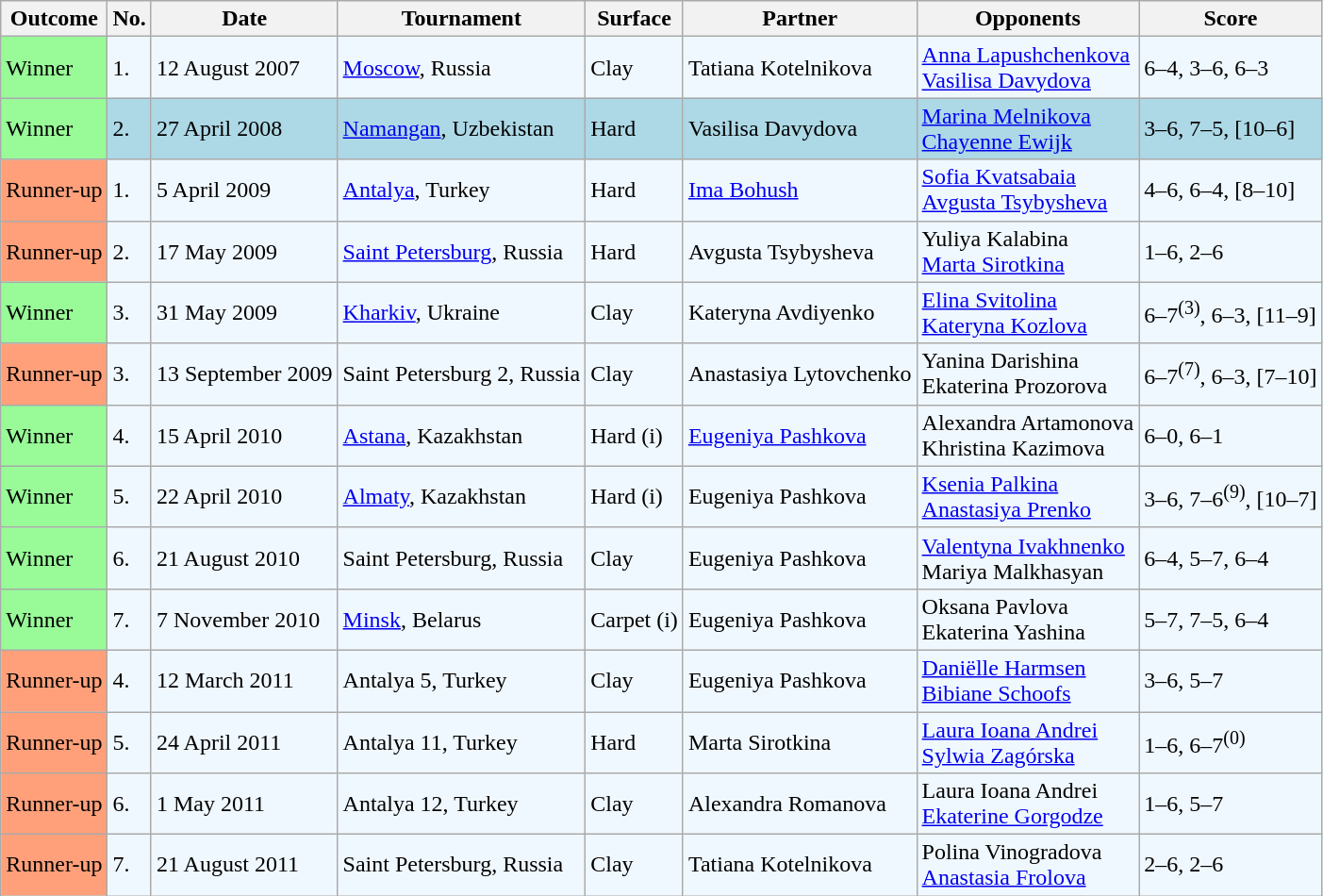<table class="sortable wikitable">
<tr>
<th>Outcome</th>
<th>No.</th>
<th>Date</th>
<th>Tournament</th>
<th>Surface</th>
<th>Partner</th>
<th>Opponents</th>
<th class="unsortable">Score</th>
</tr>
<tr style="background:#f0f8ff;">
<td bgcolor="98FB98">Winner</td>
<td>1.</td>
<td>12 August 2007</td>
<td><a href='#'>Moscow</a>, Russia</td>
<td>Clay</td>
<td> Tatiana Kotelnikova</td>
<td> <a href='#'>Anna Lapushchenkova</a> <br>  <a href='#'>Vasilisa Davydova</a></td>
<td>6–4, 3–6, 6–3</td>
</tr>
<tr style="background:lightblue;">
<td style="background:#98fb98;">Winner</td>
<td>2.</td>
<td>27 April 2008</td>
<td><a href='#'>Namangan</a>, Uzbekistan</td>
<td>Hard</td>
<td> Vasilisa Davydova</td>
<td> <a href='#'>Marina Melnikova</a> <br>  <a href='#'>Chayenne Ewijk</a></td>
<td>3–6, 7–5, [10–6]</td>
</tr>
<tr style="background:#f0f8ff;">
<td style="background:#ffa07a;">Runner-up</td>
<td>1.</td>
<td>5 April 2009</td>
<td><a href='#'>Antalya</a>, Turkey</td>
<td>Hard</td>
<td> <a href='#'>Ima Bohush</a></td>
<td> <a href='#'>Sofia Kvatsabaia</a> <br>  <a href='#'>Avgusta Tsybysheva</a></td>
<td>4–6, 6–4, [8–10]</td>
</tr>
<tr style="background:#f0f8ff;">
<td style="background:#ffa07a;">Runner-up</td>
<td>2.</td>
<td>17 May 2009</td>
<td><a href='#'>Saint Petersburg</a>, Russia</td>
<td>Hard</td>
<td> Avgusta Tsybysheva</td>
<td> Yuliya Kalabina <br>  <a href='#'>Marta Sirotkina</a></td>
<td>1–6, 2–6</td>
</tr>
<tr style="background:#f0f8ff;">
<td bgcolor="98FB98">Winner</td>
<td>3.</td>
<td>31 May 2009</td>
<td><a href='#'>Kharkiv</a>, Ukraine</td>
<td>Clay</td>
<td> Kateryna Avdiyenko</td>
<td> <a href='#'>Elina Svitolina</a> <br>  <a href='#'>Kateryna Kozlova</a></td>
<td>6–7<sup>(3)</sup>, 6–3, [11–9]</td>
</tr>
<tr style="background:#f0f8ff;">
<td style="background:#ffa07a;">Runner-up</td>
<td>3.</td>
<td>13 September 2009</td>
<td>Saint Petersburg 2, Russia</td>
<td>Clay</td>
<td> Anastasiya Lytovchenko</td>
<td> Yanina Darishina <br>  Ekaterina Prozorova</td>
<td>6–7<sup>(7)</sup>, 6–3, [7–10]</td>
</tr>
<tr style="background:#f0f8ff;">
<td bgcolor="98FB98">Winner</td>
<td>4.</td>
<td>15 April 2010</td>
<td><a href='#'>Astana</a>, Kazakhstan</td>
<td>Hard (i)</td>
<td> <a href='#'>Eugeniya Pashkova</a></td>
<td> Alexandra Artamonova <br>  Khristina Kazimova</td>
<td>6–0, 6–1</td>
</tr>
<tr style="background:#f0f8ff;">
<td bgcolor="98FB98">Winner</td>
<td>5.</td>
<td>22 April 2010</td>
<td><a href='#'>Almaty</a>, Kazakhstan</td>
<td>Hard (i)</td>
<td> Eugeniya Pashkova</td>
<td> <a href='#'>Ksenia Palkina</a> <br>  <a href='#'>Anastasiya Prenko</a></td>
<td>3–6, 7–6<sup>(9)</sup>, [10–7]</td>
</tr>
<tr style="background:#f0f8ff;">
<td bgcolor="98FB98">Winner</td>
<td>6.</td>
<td>21 August 2010</td>
<td>Saint Petersburg, Russia</td>
<td>Clay</td>
<td> Eugeniya Pashkova</td>
<td> <a href='#'>Valentyna Ivakhnenko</a> <br>  Mariya Malkhasyan</td>
<td>6–4, 5–7, 6–4</td>
</tr>
<tr style="background:#f0f8ff;">
<td bgcolor="98FB98">Winner</td>
<td>7.</td>
<td>7 November 2010</td>
<td><a href='#'>Minsk</a>, Belarus</td>
<td>Carpet (i)</td>
<td> Eugeniya Pashkova</td>
<td> Oksana Pavlova <br>  Ekaterina Yashina</td>
<td>5–7, 7–5, 6–4</td>
</tr>
<tr style="background:#f0f8ff;">
<td bgcolor=FFA07A>Runner-up</td>
<td>4.</td>
<td>12 March 2011</td>
<td>Antalya 5, Turkey</td>
<td>Clay</td>
<td> Eugeniya Pashkova</td>
<td> <a href='#'>Daniëlle Harmsen</a> <br>  <a href='#'>Bibiane Schoofs</a></td>
<td>3–6, 5–7</td>
</tr>
<tr style="background:#f0f8ff;">
<td bgcolor="FFA07A">Runner-up</td>
<td>5.</td>
<td>24 April 2011</td>
<td>Antalya 11, Turkey</td>
<td>Hard</td>
<td> Marta Sirotkina</td>
<td> <a href='#'>Laura Ioana Andrei</a> <br>  <a href='#'>Sylwia Zagórska</a></td>
<td>1–6, 6–7<sup>(0)</sup></td>
</tr>
<tr style="background:#f0f8ff;">
<td style="background:#ffa07a;">Runner-up</td>
<td>6.</td>
<td>1 May 2011</td>
<td>Antalya 12, Turkey</td>
<td>Clay</td>
<td> Alexandra Romanova</td>
<td> Laura Ioana Andrei <br>  <a href='#'>Ekaterine Gorgodze</a></td>
<td>1–6, 5–7</td>
</tr>
<tr style="background:#f0f8ff;">
<td style="background:#ffa07a;">Runner-up</td>
<td>7.</td>
<td>21 August 2011</td>
<td>Saint Petersburg, Russia</td>
<td>Clay</td>
<td> Tatiana Kotelnikova</td>
<td> Polina Vinogradova <br>  <a href='#'>Anastasia Frolova</a></td>
<td>2–6, 2–6</td>
</tr>
</table>
